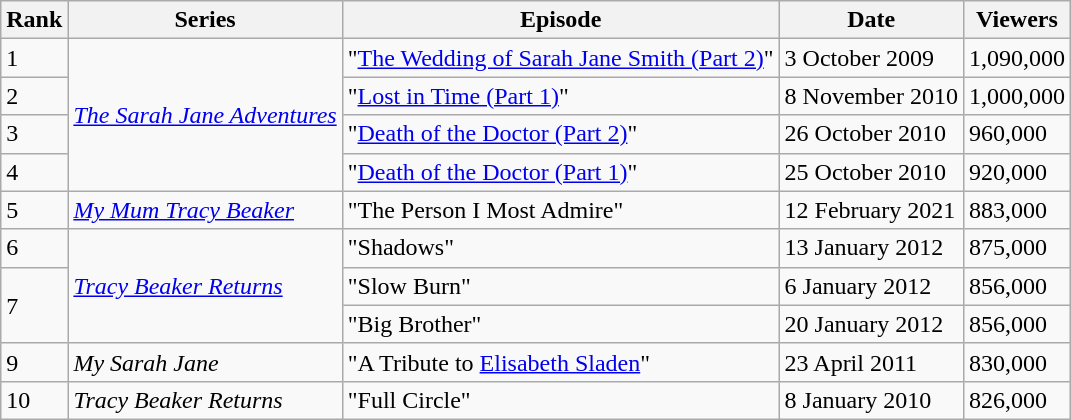<table class="wikitable">
<tr>
<th>Rank</th>
<th>Series</th>
<th>Episode</th>
<th>Date</th>
<th>Viewers</th>
</tr>
<tr>
<td>1</td>
<td rowspan="4"><em><a href='#'>The Sarah Jane Adventures</a></em></td>
<td>"<a href='#'>The Wedding of Sarah Jane Smith (Part 2)</a>"</td>
<td>3 October 2009</td>
<td>1,090,000</td>
</tr>
<tr>
<td>2</td>
<td>"<a href='#'>Lost in Time (Part 1)</a>"</td>
<td>8 November 2010</td>
<td>1,000,000</td>
</tr>
<tr>
<td>3</td>
<td>"<a href='#'>Death of the Doctor (Part 2)</a>"</td>
<td>26 October 2010</td>
<td>960,000</td>
</tr>
<tr>
<td>4</td>
<td>"<a href='#'>Death of the Doctor (Part 1)</a>"</td>
<td>25 October 2010</td>
<td>920,000</td>
</tr>
<tr>
<td>5</td>
<td><em><a href='#'>My Mum Tracy Beaker</a></em></td>
<td>"The Person I Most Admire"</td>
<td>12 February 2021</td>
<td>883,000</td>
</tr>
<tr>
<td>6</td>
<td rowspan="3"><em><a href='#'>Tracy Beaker Returns</a></em></td>
<td>"Shadows"</td>
<td>13 January 2012</td>
<td>875,000</td>
</tr>
<tr>
<td rowspan="2">7</td>
<td>"Slow Burn"</td>
<td>6 January 2012</td>
<td>856,000</td>
</tr>
<tr>
<td>"Big Brother"</td>
<td>20 January 2012</td>
<td>856,000</td>
</tr>
<tr>
<td>9</td>
<td><em>My Sarah Jane</em></td>
<td>"A Tribute to <a href='#'>Elisabeth Sladen</a>"</td>
<td>23 April 2011</td>
<td>830,000</td>
</tr>
<tr>
<td>10</td>
<td><em>Tracy Beaker Returns</em></td>
<td>"Full Circle"</td>
<td>8 January 2010</td>
<td>826,000</td>
</tr>
</table>
